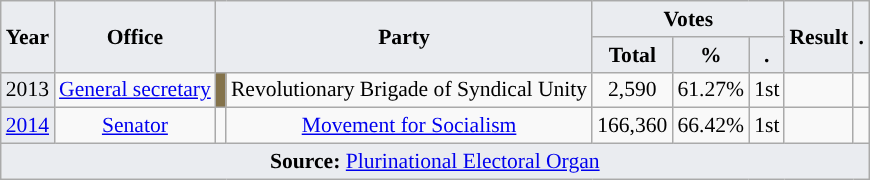<table class="wikitable" style="font-size:90%; text-align:center;">
<tr>
<th style="background-color:#EAECF0;" rowspan=2>Year</th>
<th style="background-color:#EAECF0;" rowspan=2>Office</th>
<th style="background-color:#EAECF0;" colspan=2 rowspan=2>Party</th>
<th style="background-color:#EAECF0;" colspan=3>Votes</th>
<th style="background-color:#EAECF0;" rowspan=2>Result</th>
<th style="background-color:#EAECF0;" rowspan=2>.</th>
</tr>
<tr>
<th style="background-color:#EAECF0;">Total</th>
<th style="background-color:#EAECF0;">%</th>
<th style="background-color:#EAECF0;">.</th>
</tr>
<tr>
<td style="background-color:#EAECF0;">2013</td>
<td><a href='#'>General secretary</a></td>
<td style="background-color:#84734B;"></td>
<td>Revolutionary Brigade of Syndical Unity</td>
<td>2,590</td>
<td>61.27%</td>
<td>1st</td>
<td></td>
<td></td>
</tr>
<tr>
<td style="background-color:#EAECF0;"><a href='#'>2014</a></td>
<td><a href='#'>Senator</a></td>
<td style="background-color:"></td>
<td><a href='#'>Movement for Socialism</a></td>
<td>166,360</td>
<td>66.42%</td>
<td>1st</td>
<td></td>
<td></td>
</tr>
<tr>
<td style="background-color:#EAECF0;" colspan=9><strong>Source:</strong> <a href='#'>Plurinational Electoral Organ</a>  </td>
</tr>
</table>
